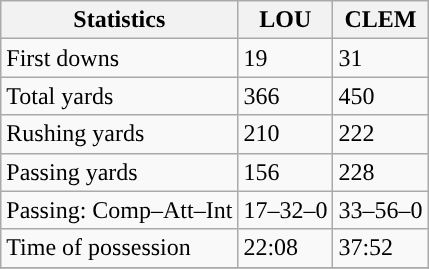<table class="wikitable" style="float: left;">
<tr>
<th>Statistics</th>
<th>LOU</th>
<th>CLEM</th>
</tr>
<tr>
<td>First downs</td>
<td>19</td>
<td>31</td>
</tr>
<tr>
<td>Total yards</td>
<td>366</td>
<td>450</td>
</tr>
<tr>
<td>Rushing yards</td>
<td>210</td>
<td>222</td>
</tr>
<tr>
<td>Passing yards</td>
<td>156</td>
<td>228</td>
</tr>
<tr>
<td>Passing: Comp–Att–Int</td>
<td>17–32–0</td>
<td>33–56–0</td>
</tr>
<tr>
<td>Time of possession</td>
<td>22:08</td>
<td>37:52</td>
</tr>
<tr>
</tr>
</table>
